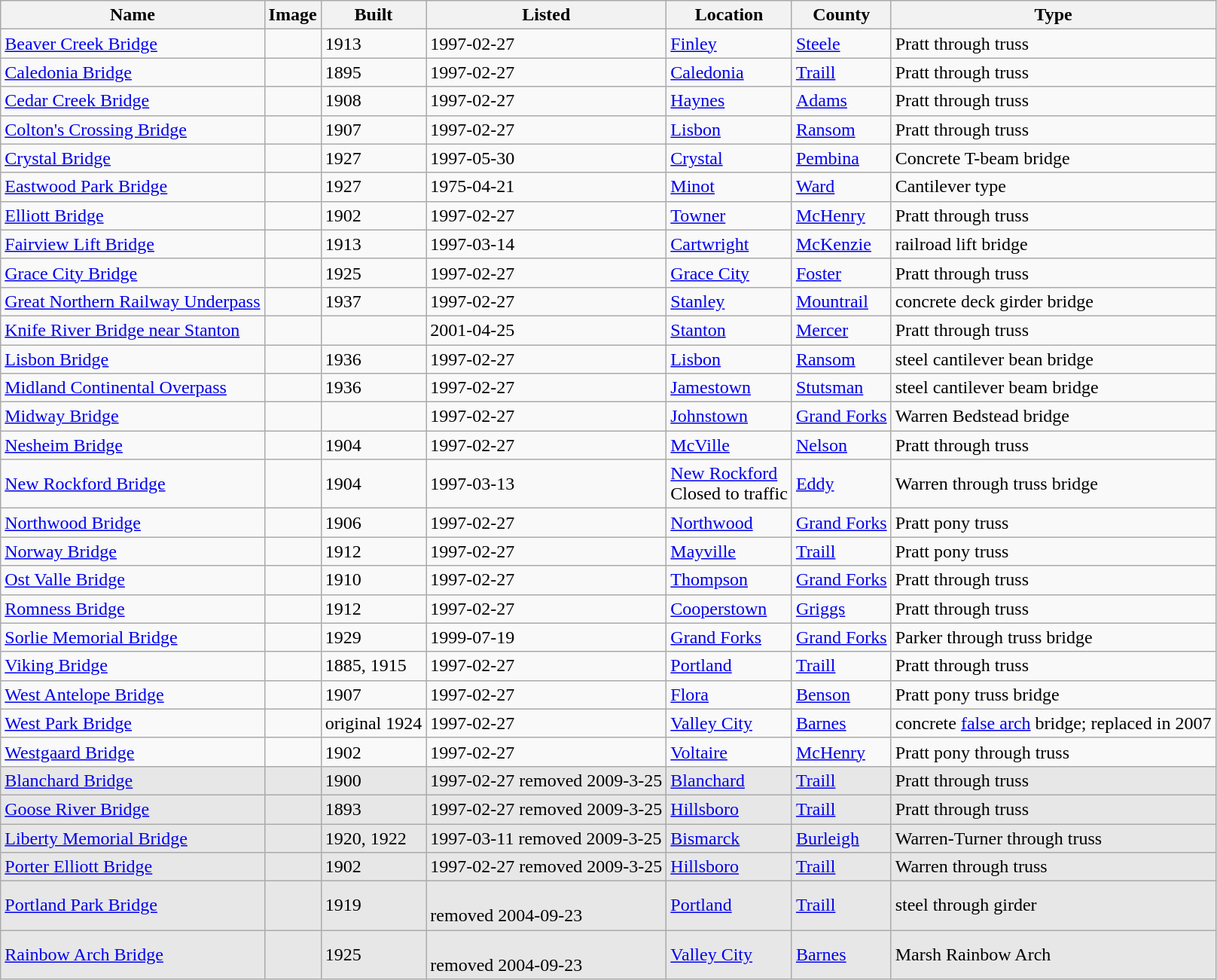<table class="wikitable sortable">
<tr>
<th>Name</th>
<th>Image</th>
<th>Built</th>
<th>Listed</th>
<th>Location</th>
<th>County</th>
<th>Type</th>
</tr>
<tr>
<td><a href='#'>Beaver Creek Bridge</a></td>
<td></td>
<td>1913</td>
<td>1997-02-27</td>
<td><a href='#'>Finley</a><br><small></small></td>
<td><a href='#'>Steele</a></td>
<td>Pratt through truss</td>
</tr>
<tr>
<td><a href='#'>Caledonia Bridge</a></td>
<td></td>
<td>1895</td>
<td>1997-02-27</td>
<td><a href='#'>Caledonia</a><br><small></small></td>
<td><a href='#'>Traill</a></td>
<td>Pratt through truss</td>
</tr>
<tr>
<td><a href='#'>Cedar Creek Bridge</a></td>
<td></td>
<td>1908</td>
<td>1997-02-27</td>
<td><a href='#'>Haynes</a><br><small></small></td>
<td><a href='#'>Adams</a></td>
<td>Pratt through truss</td>
</tr>
<tr>
<td><a href='#'>Colton's Crossing Bridge</a></td>
<td></td>
<td>1907</td>
<td>1997-02-27</td>
<td><a href='#'>Lisbon</a><br><small></small></td>
<td><a href='#'>Ransom</a></td>
<td>Pratt through truss</td>
</tr>
<tr>
<td><a href='#'>Crystal Bridge</a></td>
<td></td>
<td>1927</td>
<td>1997-05-30</td>
<td><a href='#'>Crystal</a><br><small></small></td>
<td><a href='#'>Pembina</a></td>
<td>Concrete T-beam bridge</td>
</tr>
<tr>
<td><a href='#'>Eastwood Park Bridge</a></td>
<td></td>
<td>1927</td>
<td>1975-04-21</td>
<td><a href='#'>Minot</a><br><small></small></td>
<td><a href='#'>Ward</a></td>
<td>Cantilever type</td>
</tr>
<tr>
<td><a href='#'>Elliott Bridge</a></td>
<td></td>
<td>1902</td>
<td>1997-02-27</td>
<td><a href='#'>Towner</a><br><small></small></td>
<td><a href='#'>McHenry</a></td>
<td>Pratt through truss</td>
</tr>
<tr>
<td><a href='#'>Fairview Lift Bridge</a></td>
<td></td>
<td>1913</td>
<td>1997-03-14</td>
<td><a href='#'>Cartwright</a><br><small></small></td>
<td><a href='#'>McKenzie</a></td>
<td>railroad lift bridge</td>
</tr>
<tr>
<td><a href='#'>Grace City Bridge</a></td>
<td></td>
<td>1925</td>
<td>1997-02-27</td>
<td><a href='#'>Grace City</a><br><small></small></td>
<td><a href='#'>Foster</a></td>
<td>Pratt through truss</td>
</tr>
<tr>
<td><a href='#'>Great Northern Railway Underpass</a></td>
<td></td>
<td>1937</td>
<td>1997-02-27</td>
<td><a href='#'>Stanley</a><br><small></small></td>
<td><a href='#'>Mountrail</a></td>
<td>concrete deck girder bridge</td>
</tr>
<tr>
<td><a href='#'>Knife River Bridge near Stanton</a></td>
<td></td>
<td></td>
<td>2001-04-25</td>
<td><a href='#'>Stanton</a><br><small></small></td>
<td><a href='#'>Mercer</a></td>
<td>Pratt through truss</td>
</tr>
<tr>
<td><a href='#'>Lisbon Bridge</a></td>
<td></td>
<td>1936</td>
<td>1997-02-27</td>
<td><a href='#'>Lisbon</a><br><small></small></td>
<td><a href='#'>Ransom</a></td>
<td>steel cantilever bean bridge</td>
</tr>
<tr>
<td><a href='#'>Midland Continental Overpass</a></td>
<td></td>
<td>1936</td>
<td>1997-02-27</td>
<td><a href='#'>Jamestown</a><br><small></small></td>
<td><a href='#'>Stutsman</a></td>
<td>steel cantilever beam bridge</td>
</tr>
<tr>
<td><a href='#'>Midway Bridge</a></td>
<td></td>
<td></td>
<td>1997-02-27</td>
<td><a href='#'>Johnstown</a><br><small></small></td>
<td><a href='#'>Grand Forks</a></td>
<td>Warren Bedstead bridge</td>
</tr>
<tr>
<td><a href='#'>Nesheim Bridge</a></td>
<td></td>
<td>1904</td>
<td>1997-02-27</td>
<td><a href='#'>McVille</a><br><small></small></td>
<td><a href='#'>Nelson</a></td>
<td>Pratt through truss</td>
</tr>
<tr>
<td><a href='#'>New Rockford Bridge</a></td>
<td></td>
<td>1904</td>
<td>1997-03-13</td>
<td><a href='#'>New Rockford</a><br><small></small> Closed to traffic </td>
<td><a href='#'>Eddy</a></td>
<td>Warren through truss bridge</td>
</tr>
<tr>
<td><a href='#'>Northwood Bridge</a></td>
<td></td>
<td>1906</td>
<td>1997-02-27</td>
<td><a href='#'>Northwood</a><br><small></small></td>
<td><a href='#'>Grand Forks</a></td>
<td>Pratt pony truss</td>
</tr>
<tr>
<td><a href='#'>Norway Bridge</a></td>
<td></td>
<td>1912</td>
<td>1997-02-27</td>
<td><a href='#'>Mayville</a><br><small></small></td>
<td><a href='#'>Traill</a></td>
<td>Pratt pony truss</td>
</tr>
<tr>
<td><a href='#'>Ost Valle Bridge</a></td>
<td></td>
<td>1910</td>
<td>1997-02-27</td>
<td><a href='#'>Thompson</a><br><small></small></td>
<td><a href='#'>Grand Forks</a></td>
<td>Pratt through truss</td>
</tr>
<tr>
<td><a href='#'>Romness Bridge</a></td>
<td></td>
<td>1912</td>
<td>1997-02-27</td>
<td><a href='#'>Cooperstown</a><br><small></small></td>
<td><a href='#'>Griggs</a></td>
<td>Pratt through truss</td>
</tr>
<tr>
<td><a href='#'>Sorlie Memorial Bridge</a></td>
<td></td>
<td>1929</td>
<td>1999-07-19</td>
<td><a href='#'>Grand Forks</a><br><small></small></td>
<td><a href='#'>Grand Forks</a></td>
<td>Parker through truss bridge</td>
</tr>
<tr>
<td><a href='#'>Viking Bridge</a></td>
<td></td>
<td>1885, 1915</td>
<td>1997-02-27</td>
<td><a href='#'>Portland</a><br><small></small></td>
<td><a href='#'>Traill</a></td>
<td>Pratt through truss</td>
</tr>
<tr>
<td><a href='#'>West Antelope Bridge</a></td>
<td></td>
<td>1907</td>
<td>1997-02-27</td>
<td><a href='#'>Flora</a><br><small></small></td>
<td><a href='#'>Benson</a></td>
<td>Pratt pony truss bridge</td>
</tr>
<tr>
<td><a href='#'>West Park Bridge</a></td>
<td></td>
<td>original 1924</td>
<td>1997-02-27</td>
<td><a href='#'>Valley City</a><br><small></small></td>
<td><a href='#'>Barnes</a></td>
<td>concrete <a href='#'>false arch</a> bridge; replaced in 2007</td>
</tr>
<tr>
<td><a href='#'>Westgaard Bridge</a></td>
<td></td>
<td>1902</td>
<td>1997-02-27</td>
<td><a href='#'>Voltaire</a><br><small></small></td>
<td><a href='#'>McHenry</a></td>
<td>Pratt pony through truss</td>
</tr>
<tr bgcolor=e7e7e7>
<td><a href='#'>Blanchard Bridge</a></td>
<td></td>
<td>1900</td>
<td>1997-02-27 removed 2009-3-25</td>
<td><a href='#'>Blanchard</a><br><small></small></td>
<td><a href='#'>Traill</a></td>
<td>Pratt through truss</td>
</tr>
<tr bgcolor=e7e7e7>
<td><a href='#'>Goose River Bridge</a></td>
<td></td>
<td>1893</td>
<td>1997-02-27 removed 2009-3-25</td>
<td><a href='#'>Hillsboro</a><br><small></small></td>
<td><a href='#'>Traill</a></td>
<td>Pratt through truss</td>
</tr>
<tr bgcolor=e7e7e7>
<td><a href='#'>Liberty Memorial Bridge</a></td>
<td></td>
<td>1920, 1922</td>
<td>1997-03-11 removed 2009-3-25</td>
<td><a href='#'>Bismarck</a><br><small></small></td>
<td><a href='#'>Burleigh</a></td>
<td>Warren-Turner through truss</td>
</tr>
<tr bgcolor=e7e7e7>
<td><a href='#'>Porter Elliott Bridge</a></td>
<td></td>
<td>1902</td>
<td>1997-02-27 removed 2009-3-25</td>
<td><a href='#'>Hillsboro</a><br><small></small></td>
<td><a href='#'>Traill</a></td>
<td>Warren through truss</td>
</tr>
<tr bgcolor=e7e7e7>
<td><a href='#'>Portland Park Bridge</a></td>
<td></td>
<td>1919</td>
<td><br>removed 2004-09-23</td>
<td><a href='#'>Portland</a></td>
<td><a href='#'>Traill</a></td>
<td>steel through girder</td>
</tr>
<tr bgcolor=e7e7e7>
<td><a href='#'>Rainbow Arch Bridge</a></td>
<td></td>
<td>1925</td>
<td><br>removed 2004-09-23</td>
<td><a href='#'>Valley City</a></td>
<td><a href='#'>Barnes</a></td>
<td>Marsh Rainbow Arch</td>
</tr>
</table>
